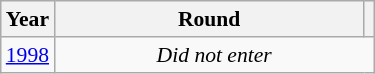<table class="wikitable" style="text-align: center; font-size:90%">
<tr>
<th>Year</th>
<th style="width:200px">Round</th>
<th></th>
</tr>
<tr>
<td><a href='#'>1998</a></td>
<td colspan="2"><em>Did not enter</em></td>
</tr>
</table>
